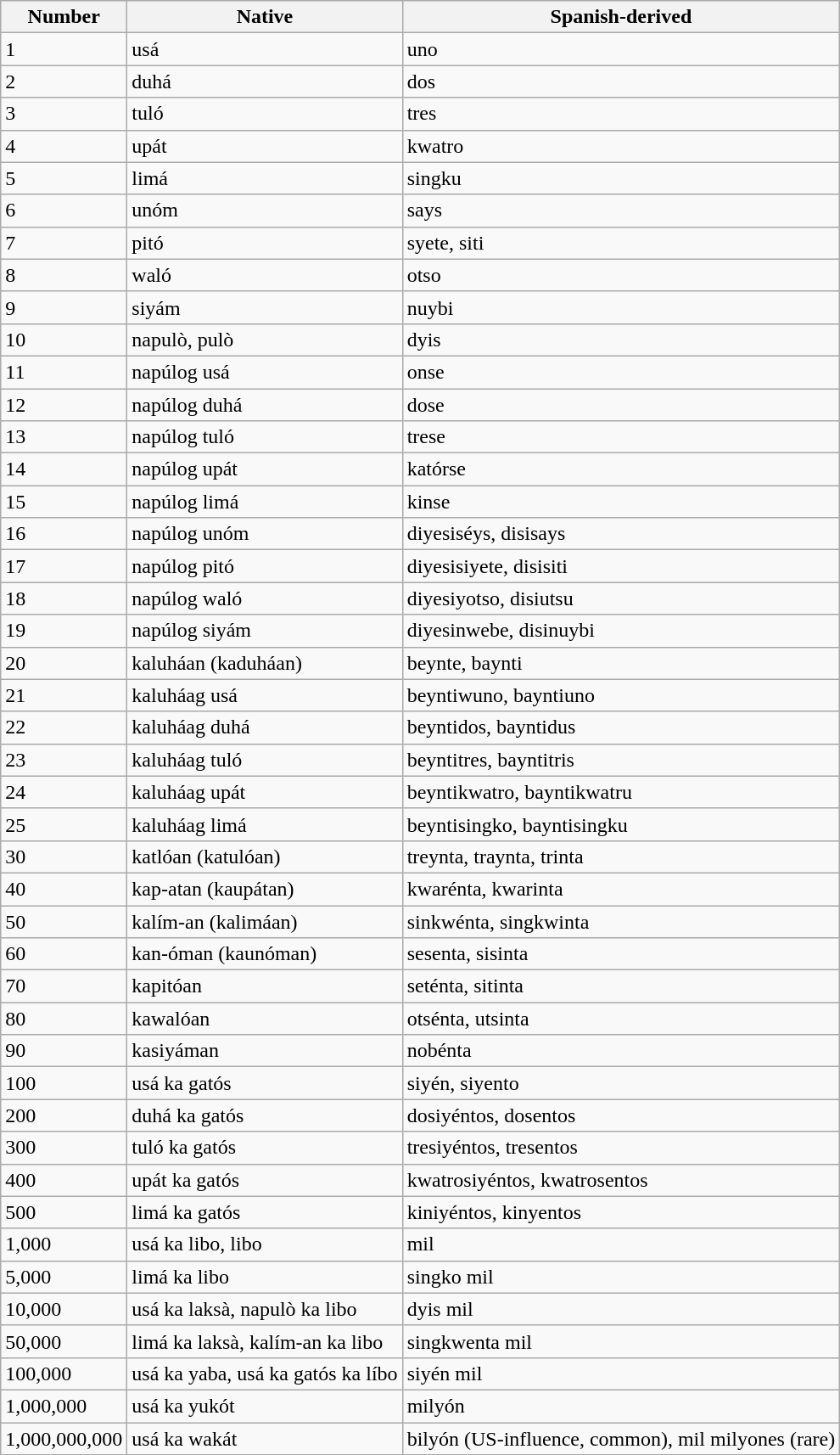<table class="wikitable" style="margin:auto:" align="center" style="text-align:center">
<tr>
<th>Number</th>
<th>Native</th>
<th>Spanish-derived</th>
</tr>
<tr>
<td>1</td>
<td>usá</td>
<td>uno</td>
</tr>
<tr>
<td>2</td>
<td>duhá</td>
<td>dos</td>
</tr>
<tr>
<td>3</td>
<td>tuló</td>
<td>tres</td>
</tr>
<tr>
<td>4</td>
<td>upát</td>
<td>kwatro</td>
</tr>
<tr>
<td>5</td>
<td>limá</td>
<td>singku</td>
</tr>
<tr>
<td>6</td>
<td>unóm</td>
<td>says</td>
</tr>
<tr>
<td>7</td>
<td>pitó</td>
<td>syete, siti</td>
</tr>
<tr>
<td>8</td>
<td>waló</td>
<td>otso</td>
</tr>
<tr>
<td>9</td>
<td>siyám</td>
<td>nuybi</td>
</tr>
<tr>
<td>10</td>
<td>napulò, pulò</td>
<td>dyis</td>
</tr>
<tr>
<td>11</td>
<td>napúlog usá</td>
<td>onse</td>
</tr>
<tr>
<td>12</td>
<td>napúlog duhá</td>
<td>dose</td>
</tr>
<tr>
<td>13</td>
<td>napúlog tuló</td>
<td>trese</td>
</tr>
<tr>
<td>14</td>
<td>napúlog upát</td>
<td>katórse</td>
</tr>
<tr>
<td>15</td>
<td>napúlog limá</td>
<td>kinse</td>
</tr>
<tr>
<td>16</td>
<td>napúlog unóm</td>
<td>diyesiséys, disisays</td>
</tr>
<tr>
<td>17</td>
<td>napúlog pitó</td>
<td>diyesisiyete, disisiti</td>
</tr>
<tr>
<td>18</td>
<td>napúlog waló</td>
<td>diyesiyotso, disiutsu</td>
</tr>
<tr>
<td>19</td>
<td>napúlog siyám</td>
<td>diyesinwebe, disinuybi</td>
</tr>
<tr>
<td>20</td>
<td>kaluháan (kaduháan)</td>
<td>beynte, baynti</td>
</tr>
<tr>
<td>21</td>
<td>kaluháag usá</td>
<td>beyntiwuno, bayntiuno</td>
</tr>
<tr>
<td>22</td>
<td>kaluháag duhá</td>
<td>beyntidos, bayntidus</td>
</tr>
<tr>
<td>23</td>
<td>kaluháag tuló</td>
<td>beyntitres, bayntitris</td>
</tr>
<tr>
<td>24</td>
<td>kaluháag upát</td>
<td>beyntikwatro, bayntikwatru</td>
</tr>
<tr>
<td>25</td>
<td>kaluháag limá</td>
<td>beyntisingko, bayntisingku</td>
</tr>
<tr>
<td>30</td>
<td>katlóan (katulóan)</td>
<td>treynta, traynta, trinta</td>
</tr>
<tr>
<td>40</td>
<td>kap-atan (kaupátan)</td>
<td>kwarénta, kwarinta</td>
</tr>
<tr>
<td>50</td>
<td>kalím-an (kalimáan)</td>
<td>sinkwénta, singkwinta</td>
</tr>
<tr>
<td>60</td>
<td>kan-óman (kaunóman)</td>
<td>sesenta, sisinta</td>
</tr>
<tr>
<td>70</td>
<td>kapitóan</td>
<td>seténta, sitinta</td>
</tr>
<tr>
<td>80</td>
<td>kawalóan</td>
<td>otsénta, utsinta</td>
</tr>
<tr>
<td>90</td>
<td>kasiyáman</td>
<td>nobénta</td>
</tr>
<tr>
<td>100</td>
<td>usá ka gatós</td>
<td>siyén, siyento</td>
</tr>
<tr>
<td>200</td>
<td>duhá ka gatós</td>
<td>dosiyéntos, dosentos</td>
</tr>
<tr>
<td>300</td>
<td>tuló ka gatós</td>
<td>tresiyéntos, tresentos</td>
</tr>
<tr>
<td>400</td>
<td>upát ka gatós</td>
<td>kwatrosiyéntos, kwatrosentos</td>
</tr>
<tr>
<td>500</td>
<td>limá ka gatós</td>
<td>kiniyéntos, kinyentos</td>
</tr>
<tr>
<td>1,000</td>
<td>usá ka libo, libo</td>
<td>mil</td>
</tr>
<tr>
<td>5,000</td>
<td>limá ka libo</td>
<td>singko mil</td>
</tr>
<tr>
<td>10,000</td>
<td>usá ka laksà, napulò ka libo</td>
<td>dyis mil</td>
</tr>
<tr>
<td>50,000</td>
<td>limá ka laksà, kalím-an ka libo</td>
<td>singkwenta mil</td>
</tr>
<tr>
<td>100,000</td>
<td>usá ka yaba, usá ka gatós ka líbo</td>
<td>siyén mil</td>
</tr>
<tr>
<td>1,000,000</td>
<td>usá ka yukót</td>
<td>milyón</td>
</tr>
<tr>
<td>1,000,000,000</td>
<td>usá ka wakát</td>
<td>bilyón (US-influence, common), mil milyones (rare)</td>
</tr>
</table>
